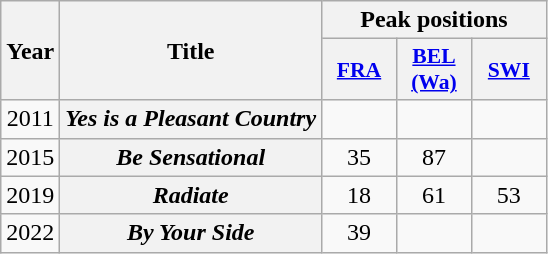<table class="wikitable plainrowheaders" style="text-align:center">
<tr>
<th scope="col" rowspan="2">Year</th>
<th scope="col" rowspan="2">Title</th>
<th scope="col" colspan="4">Peak positions</th>
</tr>
<tr>
<th scope="col" style="width:3em;font-size:90%;"><a href='#'>FRA</a><br></th>
<th scope="col" style="width:3em;font-size:90%;"><a href='#'>BEL <br>(Wa)</a><br></th>
<th scope="col" style="width:3em;font-size:90%;"><a href='#'>SWI</a><br></th>
</tr>
<tr>
<td>2011</td>
<th scope="row"><em>Yes is a Pleasant Country</em></th>
<td></td>
<td></td>
<td></td>
</tr>
<tr>
<td>2015</td>
<th scope="row"><em>Be Sensational</em></th>
<td>35</td>
<td>87</td>
<td></td>
</tr>
<tr>
<td>2019</td>
<th scope="row"><em>Radiate</em></th>
<td>18</td>
<td>61</td>
<td>53</td>
</tr>
<tr>
<td>2022</td>
<th scope="row"><em>By Your Side</em></th>
<td>39</td>
<td></td>
<td></td>
</tr>
</table>
